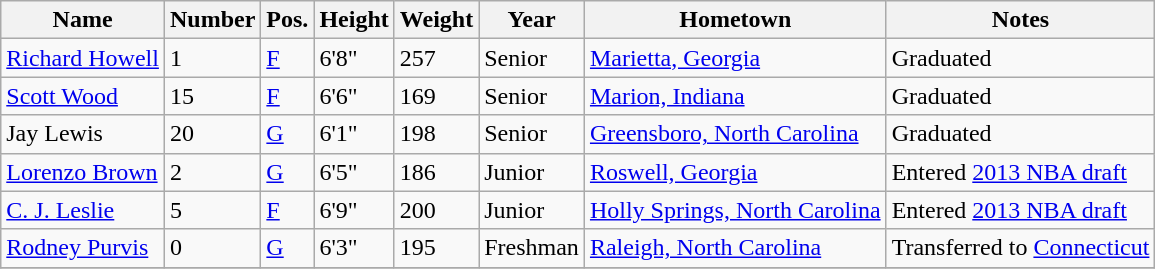<table class="wikitable sortable" border="1">
<tr>
<th>Name</th>
<th>Number</th>
<th>Pos.</th>
<th>Height</th>
<th>Weight</th>
<th>Year</th>
<th>Hometown</th>
<th class="unsortable">Notes</th>
</tr>
<tr>
<td sortname><a href='#'>Richard Howell</a></td>
<td>1</td>
<td><a href='#'>F</a></td>
<td>6'8"</td>
<td>257</td>
<td>Senior</td>
<td><a href='#'>Marietta, Georgia</a></td>
<td>Graduated</td>
</tr>
<tr>
<td sortname><a href='#'>Scott Wood</a></td>
<td>15</td>
<td><a href='#'>F</a></td>
<td>6'6"</td>
<td>169</td>
<td>Senior</td>
<td><a href='#'>Marion, Indiana</a></td>
<td>Graduated</td>
</tr>
<tr>
<td sortname>Jay Lewis</td>
<td>20</td>
<td><a href='#'>G</a></td>
<td>6'1"</td>
<td>198</td>
<td>Senior</td>
<td><a href='#'>Greensboro, North Carolina</a></td>
<td>Graduated</td>
</tr>
<tr>
<td sortname><a href='#'>Lorenzo Brown</a></td>
<td>2</td>
<td><a href='#'>G</a></td>
<td>6'5"</td>
<td>186</td>
<td>Junior</td>
<td><a href='#'>Roswell, Georgia</a></td>
<td>Entered <a href='#'>2013 NBA draft</a></td>
</tr>
<tr>
<td sortname><a href='#'>C. J. Leslie</a></td>
<td>5</td>
<td><a href='#'>F</a></td>
<td>6'9"</td>
<td>200</td>
<td>Junior</td>
<td><a href='#'>Holly Springs, North Carolina</a></td>
<td>Entered <a href='#'>2013 NBA draft</a></td>
</tr>
<tr>
<td sortname><a href='#'>Rodney Purvis</a></td>
<td>0</td>
<td><a href='#'>G</a></td>
<td>6'3"</td>
<td>195</td>
<td>Freshman</td>
<td><a href='#'>Raleigh, North Carolina</a></td>
<td>Transferred to <a href='#'>Connecticut</a></td>
</tr>
<tr>
</tr>
</table>
